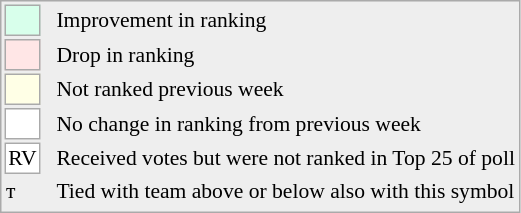<table style="font-size:90%; border:1px solid #aaa; white-space:nowrap; background:#eee;">
<tr>
<td style="background:#d8ffeb; width:20px; border:1px solid #aaa;"> </td>
<td rowspan=6> </td>
<td>Improvement in ranking</td>
</tr>
<tr>
<td style="background:#ffe6e6; width:20px; border:1px solid #aaa;"> </td>
<td>Drop in ranking</td>
</tr>
<tr>
<td style="background:#ffffe6; width:20px; border:1px solid #aaa;"> </td>
<td>Not ranked previous week</td>
</tr>
<tr>
<td style="background:#fff; width:20px; border:1px solid #aaa;"> </td>
<td>No change in ranking from previous week</td>
</tr>
<tr>
<td style="text-align:center; width:20px; border:1px solid #aaa; background:white;">RV</td>
<td>Received votes but were not ranked in Top 25 of poll</td>
</tr>
<tr>
<td>т</td>
<td>Tied with team above or below also with this symbol</td>
</tr>
<tr>
</tr>
</table>
